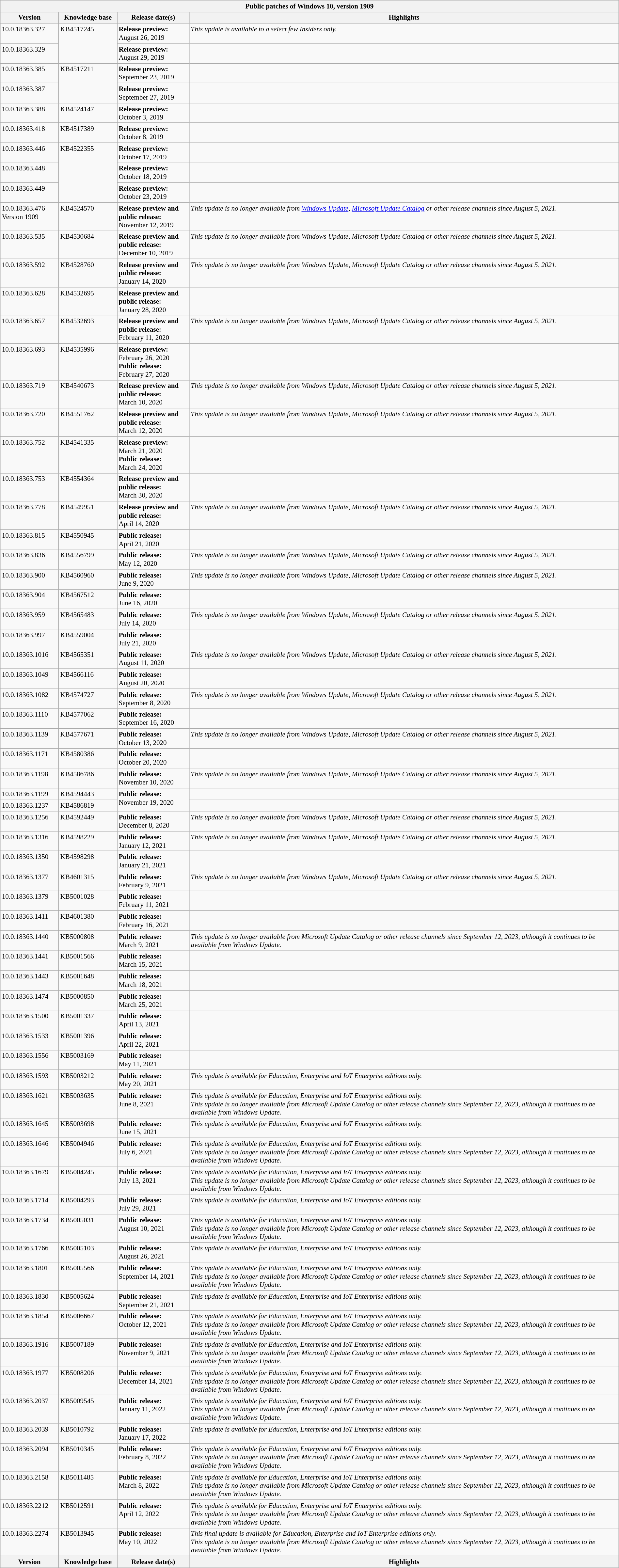<table class="wikitable mw-collapsible mw-collapsed" style=width:100%;font-size:88%>
<tr>
<th colspan=4 style=text-align:center>Public patches of Windows 10, version 1909</th>
</tr>
<tr>
<th scope=col style=width:8em;text-align:center>Version</th>
<th scope=col style=width:8em;text-align:center>Knowledge base</th>
<th scope=col style=width:10em;text-align:center>Release date(s)</th>
<th scope=col style=text-align:center>Highlights</th>
</tr>
<tr valign=top>
<td>10.0.18363.327<br></td>
<td rowspan=2>KB4517245</td>
<td><strong>Release preview:</strong><br>August 26, 2019</td>
<td><em>This update is available to a select few Insiders only.</em></td>
</tr>
<tr valign=top>
<td>10.0.18363.329<br></td>
<td><strong>Release preview:</strong><br>August 29, 2019</td>
<td></td>
</tr>
<tr valign=top>
<td>10.0.18363.385<br></td>
<td rowspan=2>KB4517211</td>
<td><strong>Release preview:</strong><br>September 23, 2019</td>
<td></td>
</tr>
<tr valign=top>
<td>10.0.18363.387<br></td>
<td><strong>Release preview:</strong><br>September 27, 2019</td>
<td></td>
</tr>
<tr valign=top>
<td>10.0.18363.388<br></td>
<td>KB4524147</td>
<td><strong>Release preview:</strong><br>October 3, 2019</td>
<td></td>
</tr>
<tr valign=top>
<td>10.0.18363.418<br></td>
<td>KB4517389</td>
<td><strong>Release preview:</strong><br>October 8, 2019</td>
<td></td>
</tr>
<tr valign=top>
<td>10.0.18363.446<br></td>
<td rowspan=3>KB4522355</td>
<td><strong>Release preview:</strong><br>October 17, 2019</td>
<td></td>
</tr>
<tr valign=top>
<td>10.0.18363.448<br></td>
<td><strong>Release preview:</strong><br>October 18, 2019</td>
<td></td>
</tr>
<tr valign=top>
<td>10.0.18363.449<br></td>
<td><strong>Release preview:</strong><br>October 23, 2019</td>
<td></td>
</tr>
<tr valign=top>
<td>10.0.18363.476<br>Version 1909<br></td>
<td>KB4524570</td>
<td><strong>Release preview and public release:</strong><br>November 12, 2019</td>
<td><em>This update is no longer available from <a href='#'>Windows Update</a>, <a href='#'>Microsoft Update Catalog</a> or other release channels since August 5, 2021.</em></td>
</tr>
<tr valign=top>
<td>10.0.18363.535<br></td>
<td>KB4530684</td>
<td><strong>Release preview and public release:</strong><br>December 10, 2019</td>
<td><em>This update is no longer available from Windows Update, Microsoft Update Catalog or other release channels since August 5, 2021.</em></td>
</tr>
<tr valign=top>
<td>10.0.18363.592<br></td>
<td>KB4528760</td>
<td><strong>Release preview and public release:</strong><br>January 14, 2020</td>
<td><em>This update is no longer available from Windows Update, Microsoft Update Catalog or other release channels since August 5, 2021.</em></td>
</tr>
<tr valign=top>
<td>10.0.18363.628<br></td>
<td>KB4532695</td>
<td><strong>Release preview and public release:</strong><br>January 28, 2020</td>
<td></td>
</tr>
<tr valign=top>
<td>10.0.18363.657<br></td>
<td>KB4532693</td>
<td><strong>Release preview and public release:</strong><br>February 11, 2020</td>
<td><em>This update is no longer available from Windows Update, Microsoft Update Catalog or other release channels since August 5, 2021.</em></td>
</tr>
<tr valign=top>
<td>10.0.18363.693<br></td>
<td>KB4535996</td>
<td><strong>Release preview:</strong><br>February 26, 2020<br><strong>Public release:</strong><br>February 27, 2020</td>
<td></td>
</tr>
<tr valign=top>
<td>10.0.18363.719<br></td>
<td>KB4540673</td>
<td><strong>Release preview and public release:</strong><br>March 10, 2020</td>
<td><em>This update is no longer available from Windows Update, Microsoft Update Catalog or other release channels since August 5, 2021.</em></td>
</tr>
<tr valign=top>
<td>10.0.18363.720<br></td>
<td>KB4551762</td>
<td><strong>Release preview and public release:</strong><br>March 12, 2020</td>
<td><em>This update is no longer available from Windows Update, Microsoft Update Catalog or other release channels since August 5, 2021.</em></td>
</tr>
<tr valign=top>
<td>10.0.18363.752<br></td>
<td>KB4541335</td>
<td><strong>Release preview:</strong><br>March 21, 2020<br><strong>Public release:</strong><br>March 24, 2020</td>
<td></td>
</tr>
<tr valign=top>
<td>10.0.18363.753<br></td>
<td>KB4554364</td>
<td><strong>Release preview and public release:</strong><br>March 30, 2020</td>
<td></td>
</tr>
<tr valign=top>
<td>10.0.18363.778<br></td>
<td>KB4549951</td>
<td><strong>Release preview and public release:</strong><br>April 14, 2020</td>
<td><em>This update is no longer available from Windows Update, Microsoft Update Catalog or other release channels since August 5, 2021.</em></td>
</tr>
<tr valign=top>
<td>10.0.18363.815<br></td>
<td>KB4550945</td>
<td><strong>Public release:</strong><br>April 21, 2020</td>
<td></td>
</tr>
<tr valign=top>
<td>10.0.18363.836<br></td>
<td>KB4556799</td>
<td><strong>Public release:</strong><br>May 12, 2020</td>
<td><em>This update is no longer available from Windows Update, Microsoft Update Catalog or other release channels since August 5, 2021.</em></td>
</tr>
<tr valign=top>
<td>10.0.18363.900<br></td>
<td>KB4560960</td>
<td><strong>Public release:</strong><br>June 9, 2020</td>
<td><em>This update is no longer available from Windows Update, Microsoft Update Catalog or other release channels since August 5, 2021.</em></td>
</tr>
<tr valign=top>
<td>10.0.18363.904<br></td>
<td>KB4567512</td>
<td><strong>Public release:</strong><br>June 16, 2020</td>
<td></td>
</tr>
<tr valign=top>
<td>10.0.18363.959<br></td>
<td>KB4565483</td>
<td><strong>Public release:</strong><br>July 14, 2020</td>
<td><em>This update is no longer available from Windows Update, Microsoft Update Catalog or other release channels since August 5, 2021.</em></td>
</tr>
<tr valign=top>
<td>10.0.18363.997<br></td>
<td>KB4559004</td>
<td><strong>Public release:</strong><br>July 21, 2020</td>
<td></td>
</tr>
<tr valign=top>
<td>10.0.18363.1016<br></td>
<td>KB4565351</td>
<td><strong>Public release:</strong><br>August 11, 2020</td>
<td><em>This update is no longer available from Windows Update, Microsoft Update Catalog or other release channels since August 5, 2021.</em></td>
</tr>
<tr valign=top>
<td>10.0.18363.1049<br></td>
<td>KB4566116</td>
<td><strong>Public release:</strong><br>August 20, 2020</td>
<td></td>
</tr>
<tr valign=top>
<td>10.0.18363.1082<br></td>
<td>KB4574727</td>
<td><strong>Public release:</strong><br>September 8, 2020</td>
<td><em>This update is no longer available from Windows Update, Microsoft Update Catalog or other release channels since August 5, 2021.</em></td>
</tr>
<tr valign=top>
<td>10.0.18363.1110<br></td>
<td>KB4577062</td>
<td><strong>Public release:</strong><br>September 16, 2020</td>
<td></td>
</tr>
<tr valign=top>
<td>10.0.18363.1139<br></td>
<td>KB4577671</td>
<td><strong>Public release:</strong><br>October 13, 2020</td>
<td><em>This update is no longer available from Windows Update, Microsoft Update Catalog or other release channels since August 5, 2021.</em></td>
</tr>
<tr valign=top>
<td>10.0.18363.1171<br></td>
<td>KB4580386</td>
<td><strong>Public release:</strong><br>October 20, 2020</td>
<td></td>
</tr>
<tr valign=top>
<td>10.0.18363.1198<br></td>
<td>KB4586786</td>
<td><strong>Public release:</strong><br>November 10, 2020</td>
<td><em>This update is no longer available from Windows Update, Microsoft Update Catalog or other release channels since August 5, 2021.</em></td>
</tr>
<tr valign=top>
<td>10.0.18363.1199<br></td>
<td>KB4594443</td>
<td rowspan=2><strong>Public release:</strong><br>November 19, 2020</td>
<td></td>
</tr>
<tr valign=top>
<td>10.0.18363.1237<br></td>
<td>KB4586819</td>
<td></td>
</tr>
<tr valign=top>
<td>10.0.18363.1256<br></td>
<td>KB4592449</td>
<td><strong>Public release:</strong><br>December 8, 2020</td>
<td><em>This update is no longer available from Windows Update, Microsoft Update Catalog or other release channels since August 5, 2021.</em></td>
</tr>
<tr valign=top>
<td>10.0.18363.1316<br></td>
<td>KB4598229</td>
<td><strong>Public release:</strong><br>January 12, 2021</td>
<td><em>This update is no longer available from Windows Update, Microsoft Update Catalog or other release channels since August 5, 2021.</em></td>
</tr>
<tr valign=top>
<td>10.0.18363.1350<br></td>
<td>KB4598298</td>
<td><strong>Public release:</strong><br>January 21, 2021</td>
<td></td>
</tr>
<tr valign=top>
<td>10.0.18363.1377<br></td>
<td>KB4601315</td>
<td><strong>Public release:</strong><br>February 9, 2021</td>
<td><em>This update is no longer available from Windows Update, Microsoft Update Catalog or other release channels since August 5, 2021.</em></td>
</tr>
<tr valign=top>
<td>10.0.18363.1379<br></td>
<td>KB5001028</td>
<td><strong>Public release:</strong><br>February 11, 2021</td>
<td></td>
</tr>
<tr valign=top>
<td>10.0.18363.1411<br></td>
<td>KB4601380</td>
<td><strong>Public release:</strong><br>February 16, 2021</td>
<td></td>
</tr>
<tr valign=top>
<td>10.0.18363.1440<br></td>
<td>KB5000808</td>
<td><strong>Public release:</strong><br>March 9, 2021</td>
<td><em>This update is no longer available from Microsoft Update Catalog or other release channels since September 12, 2023, although it continues to be available from Windows Update.</em></td>
</tr>
<tr valign=top>
<td>10.0.18363.1441<br></td>
<td>KB5001566</td>
<td><strong>Public release:</strong><br>March 15, 2021</td>
<td></td>
</tr>
<tr valign=top>
<td>10.0.18363.1443<br></td>
<td>KB5001648</td>
<td><strong>Public release:</strong><br>March 18, 2021</td>
<td></td>
</tr>
<tr valign=top>
<td>10.0.18363.1474<br></td>
<td>KB5000850</td>
<td><strong>Public release:</strong><br>March 25, 2021</td>
<td></td>
</tr>
<tr valign=top>
<td>10.0.18363.1500<br></td>
<td>KB5001337</td>
<td><strong>Public release:</strong><br>April 13, 2021</td>
<td></td>
</tr>
<tr valign=top>
<td>10.0.18363.1533<br></td>
<td>KB5001396</td>
<td><strong>Public release:</strong><br>April 22, 2021</td>
<td></td>
</tr>
<tr valign=top>
<td>10.0.18363.1556<br></td>
<td>KB5003169</td>
<td><strong>Public release:</strong><br>May 11, 2021</td>
<td></td>
</tr>
<tr valign=top>
<td>10.0.18363.1593<br></td>
<td>KB5003212</td>
<td><strong>Public release:</strong><br>May 20, 2021</td>
<td><em>This update is available for Education, Enterprise and IoT Enterprise editions only.</em></td>
</tr>
<tr valign=top>
<td>10.0.18363.1621<br></td>
<td>KB5003635</td>
<td><strong>Public release:</strong><br>June 8, 2021</td>
<td><em>This update is available for Education, Enterprise and IoT Enterprise editions only.</em><br><em>This update is no longer available from Microsoft Update Catalog or other release channels since September 12, 2023, although it continues to be available from Windows Update.</em></td>
</tr>
<tr valign=top>
<td>10.0.18363.1645<br></td>
<td>KB5003698</td>
<td><strong>Public release:</strong><br>June 15, 2021</td>
<td><em>This update is available for Education, Enterprise and IoT Enterprise editions only.</em></td>
</tr>
<tr valign=top>
<td>10.0.18363.1646<br></td>
<td>KB5004946</td>
<td><strong>Public release:</strong><br>July 6, 2021</td>
<td><em>This update is available for Education, Enterprise and IoT Enterprise editions only.</em><br><em>This update is no longer available from Microsoft Update Catalog or other release channels since September 12, 2023, although it continues to be available from Windows Update.</em></td>
</tr>
<tr valign=top>
<td>10.0.18363.1679<br></td>
<td>KB5004245</td>
<td><strong>Public release:</strong><br>July 13, 2021</td>
<td><em>This update is available for Education, Enterprise and IoT Enterprise editions only.</em><br><em>This update is no longer available from Microsoft Update Catalog or other release channels since September 12, 2023, although it continues to be available from Windows Update.</em></td>
</tr>
<tr valign=top>
<td>10.0.18363.1714<br></td>
<td>KB5004293</td>
<td><strong>Public release:</strong><br>July 29, 2021</td>
<td><em>This update is available for Education, Enterprise and IoT Enterprise editions only.</em></td>
</tr>
<tr valign=top>
<td>10.0.18363.1734<br></td>
<td>KB5005031</td>
<td><strong>Public release:</strong><br>August 10, 2021</td>
<td><em>This update is available for Education, Enterprise and IoT Enterprise editions only.</em><br><em>This update is no longer available from Microsoft Update Catalog or other release channels since September 12, 2023, although it continues to be available from Windows Update.</em></td>
</tr>
<tr valign=top>
<td>10.0.18363.1766<br></td>
<td>KB5005103</td>
<td><strong>Public release:</strong><br>August 26, 2021</td>
<td><em>This update is available for Education, Enterprise and IoT Enterprise editions only.</em></td>
</tr>
<tr valign=top>
<td>10.0.18363.1801<br></td>
<td>KB5005566</td>
<td><strong>Public release:</strong><br>September 14, 2021</td>
<td><em>This update is available for Education, Enterprise and IoT Enterprise editions only.</em><br><em>This update is no longer available from Microsoft Update Catalog or other release channels since September 12, 2023, although it continues to be available from Windows Update.</em></td>
</tr>
<tr valign=top>
<td>10.0.18363.1830<br></td>
<td>KB5005624</td>
<td><strong>Public release:</strong><br>September 21, 2021</td>
<td><em>This update is available for Education, Enterprise and IoT Enterprise editions only.</em></td>
</tr>
<tr valign=top>
<td>10.0.18363.1854<br></td>
<td>KB5006667</td>
<td><strong>Public release:</strong><br>October 12, 2021</td>
<td><em>This update is available for Education, Enterprise and IoT Enterprise editions only.</em><br><em>This update is no longer available from Microsoft Update Catalog or other release channels since September 12, 2023, although it continues to be available from Windows Update.</em></td>
</tr>
<tr valign=top>
<td>10.0.18363.1916<br></td>
<td>KB5007189</td>
<td><strong>Public release:</strong><br>November 9, 2021</td>
<td><em>This update is available for Education, Enterprise and IoT Enterprise editions only.</em><br><em>This update is no longer available from Microsoft Update Catalog or other release channels since September 12, 2023, although it continues to be available from Windows Update.</em></td>
</tr>
<tr valign=top>
<td>10.0.18363.1977<br></td>
<td>KB5008206</td>
<td><strong>Public release:</strong><br>December 14, 2021</td>
<td><em>This update is available for Education, Enterprise and IoT Enterprise editions only.</em><br><em>This update is no longer available from Microsoft Update Catalog or other release channels since September 12, 2023, although it continues to be available from Windows Update.</em></td>
</tr>
<tr valign=top>
<td>10.0.18363.2037<br></td>
<td>KB5009545</td>
<td><strong>Public release:</strong><br>January 11, 2022</td>
<td><em>This update is available for Education, Enterprise and IoT Enterprise editions only.</em><br><em>This update is no longer available from Microsoft Update Catalog or other release channels since September 12, 2023, although it continues to be available from Windows Update.</em></td>
</tr>
<tr valign=top>
<td>10.0.18363.2039<br></td>
<td>KB5010792</td>
<td><strong>Public release:</strong><br>January 17, 2022</td>
<td><em>This update is available for Education, Enterprise and IoT Enterprise editions only.</em></td>
</tr>
<tr valign=top>
<td>10.0.18363.2094<br></td>
<td>KB5010345</td>
<td><strong>Public release:</strong><br>February 8, 2022</td>
<td><em>This update is available for Education, Enterprise and IoT Enterprise editions only.</em><br><em>This update is no longer available from Microsoft Update Catalog or other release channels since September 12, 2023, although it continues to be available from Windows Update.</em></td>
</tr>
<tr valign=top>
<td>10.0.18363.2158<br></td>
<td>KB5011485</td>
<td><strong>Public release:</strong><br>March 8, 2022</td>
<td><em>This update is available for Education, Enterprise and IoT Enterprise editions only.</em><br><em>This update is no longer available from Microsoft Update Catalog or other release channels since September 12, 2023, although it continues to be available from Windows Update.</em></td>
</tr>
<tr valign=top>
<td>10.0.18363.2212<br></td>
<td>KB5012591</td>
<td><strong>Public release:</strong><br>April 12, 2022</td>
<td><em>This update is available for Education, Enterprise and IoT Enterprise editions only.</em><br><em>This update is no longer available from Microsoft Update Catalog or other release channels since September 12, 2023, although it continues to be available from Windows Update.</em></td>
</tr>
<tr valign=top>
<td>10.0.18363.2274<br></td>
<td>KB5013945</td>
<td><strong>Public release:</strong><br>May 10, 2022</td>
<td><em>This final update is available for Education, Enterprise and IoT Enterprise editions only.</em><br><em>This update is no longer available from Microsoft Update Catalog or other release channels since September 12, 2023, although it continues to be available from Windows Update.</em></td>
</tr>
<tr>
<th>Version</th>
<th>Knowledge base</th>
<th>Release date(s)</th>
<th>Highlights</th>
</tr>
</table>
